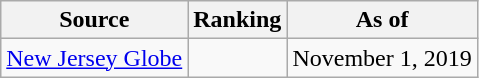<table class="wikitable" style="text-align:center">
<tr>
<th>Source</th>
<th>Ranking</th>
<th>As of</th>
</tr>
<tr>
<td align=left><a href='#'>New Jersey Globe</a></td>
<td></td>
<td>November 1, 2019</td>
</tr>
</table>
